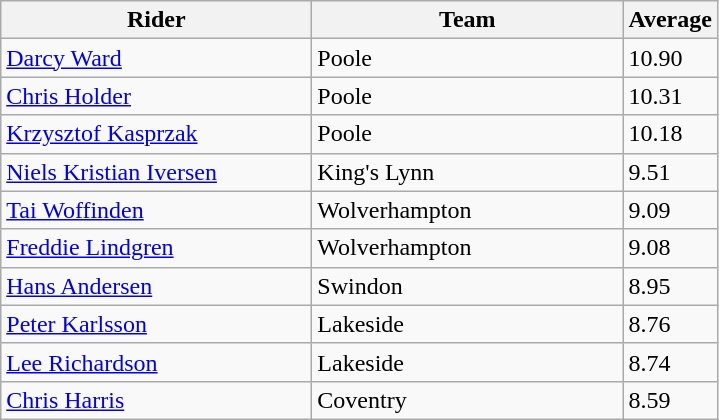<table class="wikitable" style="font-size: 100%">
<tr>
<th width=200>Rider</th>
<th width=200>Team</th>
<th width=40>Average</th>
</tr>
<tr>
<td align="left"> <a href='#'>Darcy Ward</a></td>
<td>Poole</td>
<td>10.90</td>
</tr>
<tr>
<td align="left"> <a href='#'>Chris Holder</a></td>
<td>Poole</td>
<td>10.31</td>
</tr>
<tr>
<td align="left"> <a href='#'>Krzysztof Kasprzak</a></td>
<td>Poole</td>
<td>10.18</td>
</tr>
<tr>
<td align="left"> <a href='#'>Niels Kristian Iversen</a></td>
<td>King's Lynn</td>
<td>9.51</td>
</tr>
<tr>
<td align="left"> <a href='#'>Tai Woffinden</a></td>
<td>Wolverhampton</td>
<td>9.09</td>
</tr>
<tr>
<td align="left"> <a href='#'>Freddie Lindgren</a></td>
<td>Wolverhampton</td>
<td>9.08</td>
</tr>
<tr>
<td align="left"> <a href='#'>Hans Andersen</a></td>
<td>Swindon</td>
<td>8.95</td>
</tr>
<tr>
<td align="left"> <a href='#'>Peter Karlsson</a></td>
<td>Lakeside</td>
<td>8.76</td>
</tr>
<tr>
<td align="left"> <a href='#'>Lee Richardson</a></td>
<td>Lakeside</td>
<td>8.74</td>
</tr>
<tr>
<td align="left"> <a href='#'>Chris Harris</a></td>
<td>Coventry</td>
<td>8.59</td>
</tr>
</table>
